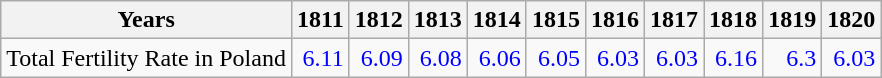<table class="wikitable " style="text-align:right">
<tr>
<th>Years</th>
<th>1811</th>
<th>1812</th>
<th>1813</th>
<th>1814</th>
<th>1815</th>
<th>1816</th>
<th>1817</th>
<th>1818</th>
<th>1819</th>
<th>1820</th>
</tr>
<tr>
<td align="left">Total Fertility Rate in Poland</td>
<td style="text-align:right; color:blue;">6.11</td>
<td style="text-align:right; color:blue;">6.09</td>
<td style="text-align:right; color:blue;">6.08</td>
<td style="text-align:right; color:blue;">6.06</td>
<td style="text-align:right; color:blue;">6.05</td>
<td style="text-align:right; color:blue;">6.03</td>
<td style="text-align:right; color:blue;">6.03</td>
<td style="text-align:right; color:blue;">6.16</td>
<td style="text-align:right; color:blue;">6.3</td>
<td style="text-align:right; color:blue;">6.03</td>
</tr>
</table>
